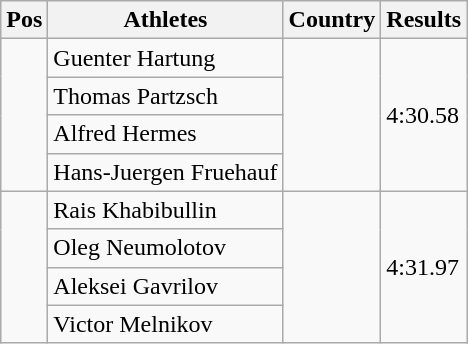<table class="wikitable">
<tr>
<th>Pos</th>
<th>Athletes</th>
<th>Country</th>
<th>Results</th>
</tr>
<tr>
<td rowspan="4"></td>
<td>Guenter Hartung</td>
<td rowspan="4"></td>
<td rowspan="4">4:30.58</td>
</tr>
<tr>
<td>Thomas Partzsch</td>
</tr>
<tr>
<td>Alfred Hermes</td>
</tr>
<tr>
<td>Hans-Juergen Fruehauf</td>
</tr>
<tr>
<td rowspan="4"></td>
<td>Rais Khabibullin</td>
<td rowspan="4"></td>
<td rowspan="4">4:31.97</td>
</tr>
<tr>
<td>Oleg Neumolotov</td>
</tr>
<tr>
<td>Aleksei Gavrilov</td>
</tr>
<tr>
<td>Victor Melnikov</td>
</tr>
</table>
